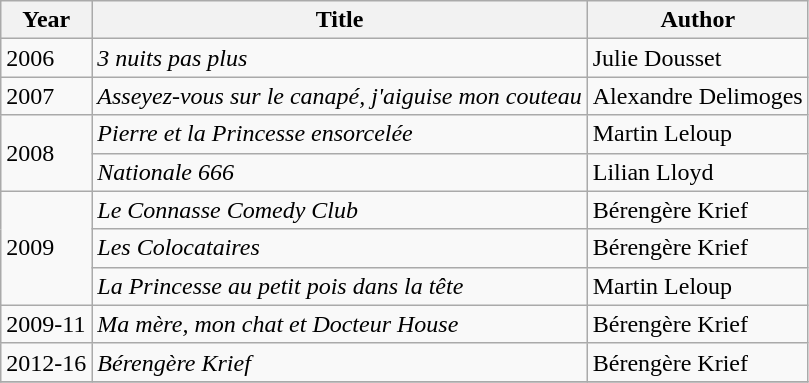<table class="wikitable">
<tr>
<th>Year</th>
<th>Title</th>
<th>Author</th>
</tr>
<tr>
<td>2006</td>
<td><em>3 nuits pas plus</em></td>
<td>Julie Dousset</td>
</tr>
<tr>
<td>2007</td>
<td><em>Asseyez-vous sur le canapé, j'aiguise mon couteau</em></td>
<td>Alexandre Delimoges</td>
</tr>
<tr>
<td rowspan=2>2008</td>
<td><em>Pierre et la Princesse ensorcelée</em></td>
<td>Martin Leloup</td>
</tr>
<tr>
<td><em>Nationale 666</em></td>
<td>Lilian Lloyd</td>
</tr>
<tr>
<td rowspan=3>2009</td>
<td><em>Le Connasse Comedy Club</em></td>
<td>Bérengère Krief</td>
</tr>
<tr>
<td><em>Les Colocataires</em></td>
<td>Bérengère Krief</td>
</tr>
<tr>
<td><em>La Princesse au petit pois dans la tête</em></td>
<td>Martin Leloup</td>
</tr>
<tr>
<td>2009-11</td>
<td><em>Ma mère, mon chat et Docteur House</em></td>
<td>Bérengère Krief</td>
</tr>
<tr>
<td>2012-16</td>
<td><em>Bérengère Krief</em></td>
<td>Bérengère Krief</td>
</tr>
<tr>
</tr>
</table>
